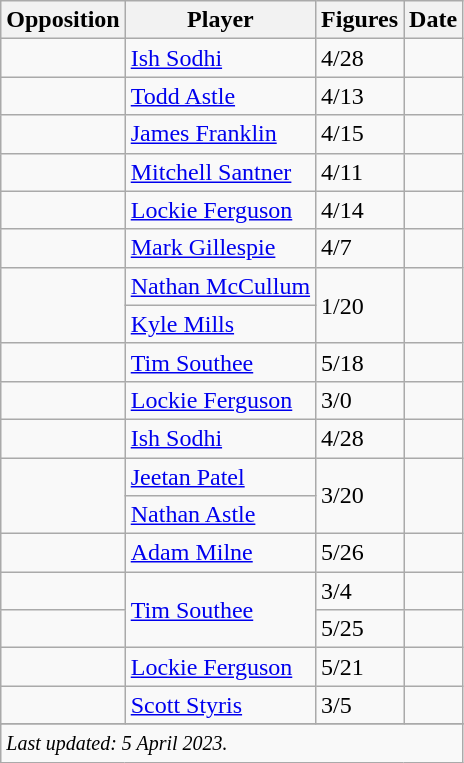<table class="wikitable sortable">
<tr>
<th>Opposition</th>
<th>Player</th>
<th>Figures</th>
<th>Date</th>
</tr>
<tr>
<td></td>
<td><a href='#'>Ish Sodhi</a></td>
<td>4/28</td>
<td></td>
</tr>
<tr>
<td></td>
<td><a href='#'>Todd Astle</a></td>
<td>4/13</td>
<td></td>
</tr>
<tr>
<td></td>
<td><a href='#'>James Franklin</a></td>
<td>4/15</td>
<td></td>
</tr>
<tr>
<td></td>
<td><a href='#'>Mitchell Santner</a></td>
<td>4/11</td>
<td> </td>
</tr>
<tr>
<td></td>
<td><a href='#'>Lockie Ferguson</a></td>
<td>4/14</td>
<td> </td>
</tr>
<tr>
<td></td>
<td><a href='#'>Mark Gillespie</a></td>
<td>4/7</td>
<td> </td>
</tr>
<tr>
<td rowspan=2></td>
<td><a href='#'>Nathan McCullum</a></td>
<td rowspan=2>1/20</td>
<td rowspan=2> </td>
</tr>
<tr>
<td><a href='#'>Kyle Mills</a></td>
</tr>
<tr>
<td></td>
<td><a href='#'>Tim Southee</a></td>
<td>5/18</td>
<td></td>
</tr>
<tr>
<td></td>
<td><a href='#'>Lockie Ferguson</a></td>
<td>3/0</td>
<td> </td>
</tr>
<tr>
<td></td>
<td><a href='#'>Ish Sodhi</a></td>
<td>4/28</td>
<td></td>
</tr>
<tr>
<td rowspan=2></td>
<td><a href='#'>Jeetan Patel</a></td>
<td rowspan=2>3/20</td>
<td rowspan=2></td>
</tr>
<tr>
<td><a href='#'>Nathan Astle</a></td>
</tr>
<tr>
<td></td>
<td><a href='#'>Adam Milne</a></td>
<td>5/26</td>
<td></td>
</tr>
<tr>
<td></td>
<td rowspan=2><a href='#'>Tim Southee</a></td>
<td>3/4</td>
<td> </td>
</tr>
<tr>
<td></td>
<td>5/25</td>
<td></td>
</tr>
<tr>
<td></td>
<td><a href='#'>Lockie Ferguson</a></td>
<td>5/21</td>
<td></td>
</tr>
<tr>
<td></td>
<td><a href='#'>Scott Styris</a></td>
<td>3/5</td>
<td> </td>
</tr>
<tr>
</tr>
<tr class=sortbottom>
<td colspan=5><small><em>Last updated: 5 April 2023.</em></small></td>
</tr>
</table>
